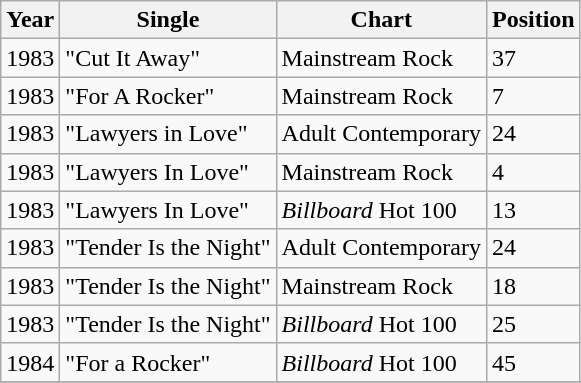<table class="wikitable">
<tr>
<th align="left">Year</th>
<th align="left">Single</th>
<th align="left">Chart</th>
<th align="left">Position</th>
</tr>
<tr>
<td align="left">1983</td>
<td align="left">"Cut It Away"</td>
<td align="left">Mainstream Rock</td>
<td align="left">37</td>
</tr>
<tr>
<td align="left">1983</td>
<td align="left">"For A Rocker"</td>
<td align="left">Mainstream Rock</td>
<td align="left">7</td>
</tr>
<tr>
<td align="left">1983</td>
<td align="left">"Lawyers in Love"</td>
<td align="left">Adult Contemporary</td>
<td align="left">24</td>
</tr>
<tr>
<td align="left">1983</td>
<td align="left">"Lawyers In Love"</td>
<td align="left">Mainstream Rock</td>
<td align="left">4</td>
</tr>
<tr>
<td align="left">1983</td>
<td align="left">"Lawyers In Love"</td>
<td align="left"><em>Billboard</em> Hot 100</td>
<td align="left">13</td>
</tr>
<tr>
<td align="left">1983</td>
<td align="left">"Tender Is the Night"</td>
<td align="left">Adult Contemporary</td>
<td align="left">24</td>
</tr>
<tr>
<td align="left">1983</td>
<td align="left">"Tender Is the Night"</td>
<td align="left">Mainstream Rock</td>
<td align="left">18</td>
</tr>
<tr>
<td align="left">1983</td>
<td align="left">"Tender Is the Night"</td>
<td align="left"><em>Billboard</em> Hot 100</td>
<td align="left">25</td>
</tr>
<tr>
<td align="left">1984</td>
<td align="left">"For a Rocker"</td>
<td align="left"><em>Billboard</em> Hot 100</td>
<td align="left">45</td>
</tr>
<tr>
</tr>
</table>
